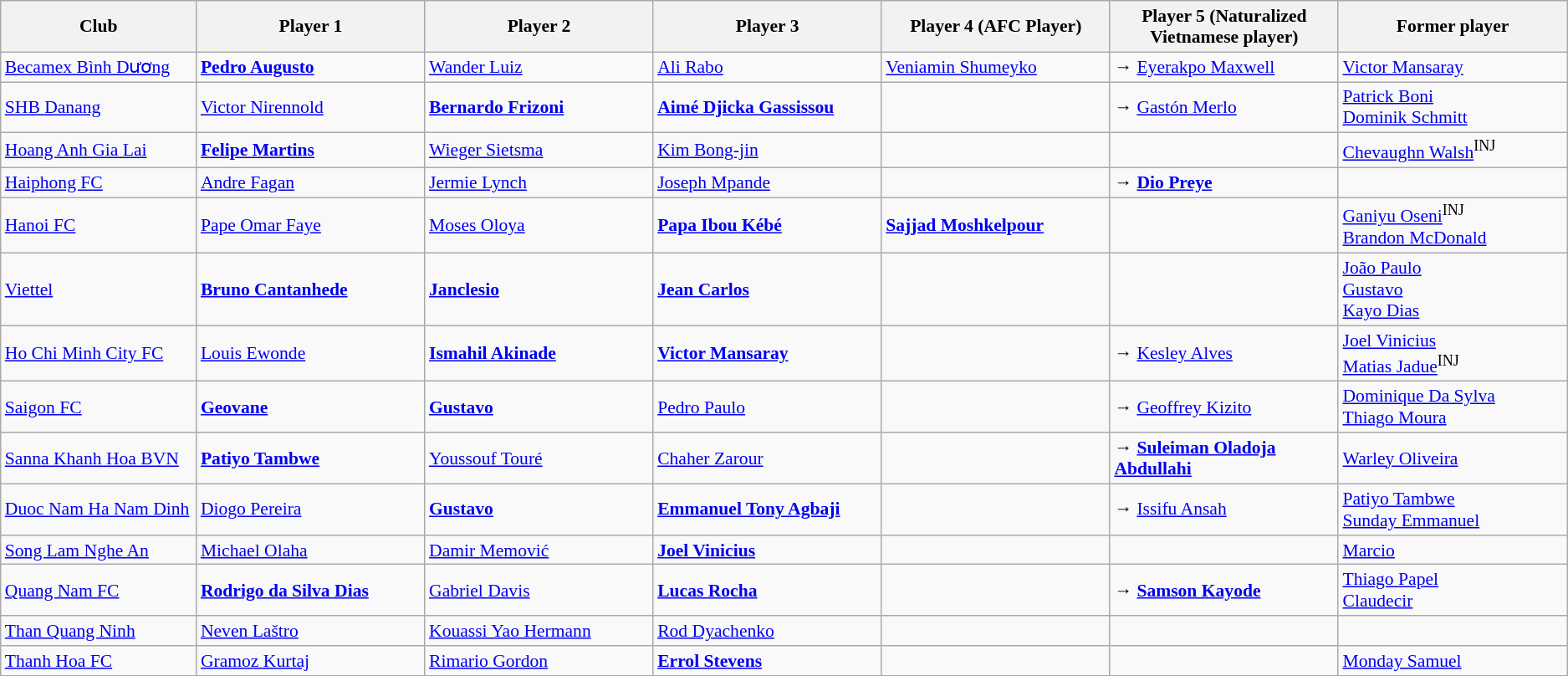<table class="wikitable" style="font-size:90%;">
<tr>
<th style="width:12%">Club</th>
<th style="width:14%">Player 1</th>
<th style="width:14%">Player 2</th>
<th style="width:14%">Player 3</th>
<th style="width:14%">Player 4 (AFC Player)</th>
<th style="width:14%">Player 5 (Naturalized Vietnamese player)</th>
<th style="width:14%">Former player</th>
</tr>
<tr>
<td><a href='#'>Becamex Bình Dương</a></td>
<td> <strong><a href='#'>Pedro Augusto</a></strong></td>
<td> <a href='#'>Wander Luiz</a></td>
<td> <a href='#'>Ali Rabo</a></td>
<td> <a href='#'>Veniamin Shumeyko</a></td>
<td>→ <a href='#'>Eyerakpo Maxwell</a></td>
<td> <a href='#'>Victor Mansaray</a></td>
</tr>
<tr>
<td><a href='#'>SHB Danang</a></td>
<td> <a href='#'>Victor Nirennold</a></td>
<td> <strong><a href='#'>Bernardo Frizoni</a></strong></td>
<td> <strong><a href='#'>Aimé Djicka Gassissou</a></strong></td>
<td></td>
<td>→ <a href='#'>Gastón Merlo</a></td>
<td> <a href='#'>Patrick Boni</a><br> <a href='#'>Dominik Schmitt</a></td>
</tr>
<tr>
<td><a href='#'>Hoang Anh Gia Lai</a></td>
<td> <strong><a href='#'>Felipe Martins</a></strong></td>
<td> <a href='#'>Wieger Sietsma</a></td>
<td> <a href='#'>Kim Bong-jin</a></td>
<td></td>
<td></td>
<td> <a href='#'>Chevaughn Walsh</a><sup>INJ</sup></td>
</tr>
<tr>
<td><a href='#'>Haiphong FC</a></td>
<td> <a href='#'>Andre Fagan</a></td>
<td> <a href='#'>Jermie Lynch</a></td>
<td> <a href='#'>Joseph Mpande</a></td>
<td></td>
<td>→ <strong><a href='#'>Dio Preye</a></strong></td>
<td></td>
</tr>
<tr>
<td><a href='#'>Hanoi FC</a></td>
<td> <a href='#'>Pape Omar Faye</a></td>
<td> <a href='#'>Moses Oloya</a></td>
<td> <strong><a href='#'>Papa Ibou Kébé</a></strong></td>
<td> <strong><a href='#'>Sajjad Moshkelpour</a></strong></td>
<td></td>
<td> <a href='#'>Ganiyu Oseni</a><sup>INJ</sup><br> <a href='#'>Brandon McDonald</a></td>
</tr>
<tr>
<td><a href='#'>Viettel</a></td>
<td> <strong><a href='#'>Bruno Cantanhede</a></strong></td>
<td> <strong><a href='#'>Janclesio</a></strong></td>
<td> <strong><a href='#'>Jean Carlos</a></strong></td>
<td></td>
<td></td>
<td> <a href='#'>João Paulo</a><br>  <a href='#'>Gustavo</a><br> <a href='#'>Kayo Dias</a></td>
</tr>
<tr>
<td><a href='#'>Ho Chi Minh City FC</a></td>
<td> <a href='#'>Louis Ewonde</a></td>
<td> <strong><a href='#'>Ismahil Akinade</a></strong></td>
<td> <strong><a href='#'>Victor Mansaray</a></strong></td>
<td></td>
<td>→ <a href='#'>Kesley Alves</a></td>
<td> <a href='#'>Joel Vinicius</a><br> <a href='#'>Matias Jadue</a><sup>INJ</sup></td>
</tr>
<tr>
<td><a href='#'>Saigon FC</a></td>
<td> <strong><a href='#'>Geovane</a></strong></td>
<td> <strong><a href='#'>Gustavo</a></strong></td>
<td> <a href='#'>Pedro Paulo</a></td>
<td></td>
<td>→ <a href='#'>Geoffrey Kizito</a></td>
<td> <a href='#'>Dominique Da Sylva</a><br> <a href='#'>Thiago Moura</a></td>
</tr>
<tr>
<td><a href='#'>Sanna Khanh Hoa BVN</a></td>
<td> <strong><a href='#'>Patiyo Tambwe</a></strong></td>
<td> <a href='#'>Youssouf Touré</a></td>
<td> <a href='#'>Chaher Zarour</a></td>
<td></td>
<td>→ <strong><a href='#'>Suleiman Oladoja Abdullahi</a></strong></td>
<td> <a href='#'>Warley Oliveira</a></td>
</tr>
<tr>
<td><a href='#'>Duoc Nam Ha Nam Dinh</a></td>
<td> <a href='#'>Diogo Pereira</a></td>
<td> <strong><a href='#'>Gustavo</a></strong></td>
<td> <strong><a href='#'>Emmanuel Tony Agbaji</a></strong></td>
<td></td>
<td>→ <a href='#'>Issifu Ansah</a></td>
<td> <a href='#'>Patiyo Tambwe</a> <br> <a href='#'>Sunday Emmanuel</a></td>
</tr>
<tr>
<td><a href='#'>Song Lam Nghe An</a></td>
<td> <a href='#'>Michael Olaha</a></td>
<td> <a href='#'>Damir Memović</a></td>
<td> <strong><a href='#'>Joel Vinicius</a></strong></td>
<td></td>
<td></td>
<td> <a href='#'>Marcio</a></td>
</tr>
<tr>
<td><a href='#'>Quang Nam FC</a></td>
<td> <strong><a href='#'>Rodrigo da Silva Dias</a></strong></td>
<td> <a href='#'>Gabriel Davis</a></td>
<td> <strong><a href='#'>Lucas Rocha</a></strong></td>
<td></td>
<td>→ <strong><a href='#'>Samson Kayode</a></strong></td>
<td> <a href='#'>Thiago Papel</a> <br> <a href='#'>Claudecir</a></td>
</tr>
<tr>
<td><a href='#'>Than Quang Ninh</a></td>
<td> <a href='#'>Neven Laštro</a></td>
<td> <a href='#'>Kouassi Yao Hermann</a></td>
<td> <a href='#'>Rod Dyachenko</a></td>
<td></td>
<td></td>
<td></td>
</tr>
<tr>
<td><a href='#'>Thanh Hoa FC</a></td>
<td> <a href='#'>Gramoz Kurtaj</a></td>
<td> <a href='#'>Rimario Gordon</a></td>
<td> <strong><a href='#'>Errol Stevens</a></strong></td>
<td></td>
<td></td>
<td> <a href='#'>Monday Samuel</a></td>
</tr>
</table>
